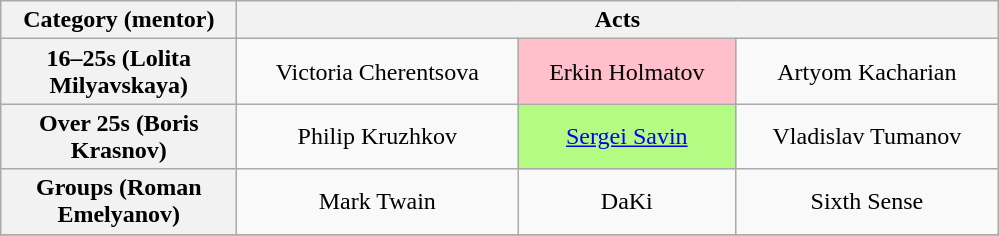<table class="wikitable" style="text-align:center">
<tr>
<th spope="col" width="150">Category (mentor)</th>
<th scope="col" colspan="3" width="500">Acts</th>
</tr>
<tr>
<th scope="row">16–25s (Lolita Milyavskaya)</th>
<td>Victoria Cherentsova</td>
<td style="background:pink;">Erkin Holmatov</td>
<td>Artyom Kacharian</td>
</tr>
<tr>
<th scope="row">Over 25s (Boris Krasnov)</th>
<td>Philip Kruzhkov</td>
<td style="background:#B4FB84;"><a href='#'>Sergei Savin</a></td>
<td>Vladislav Tumanov</td>
</tr>
<tr>
<th scope="row">Groups (Roman Emelyanov)</th>
<td>Mark Twain</td>
<td>DaKi</td>
<td>Sixth Sense</td>
</tr>
<tr>
</tr>
</table>
